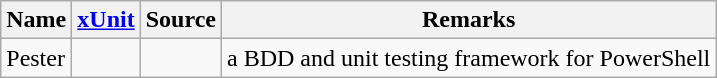<table class="wikitable sortable">
<tr>
<th>Name</th>
<th><a href='#'>xUnit</a></th>
<th>Source</th>
<th>Remarks</th>
</tr>
<tr>
<td>Pester</td>
<td></td>
<td></td>
<td>a BDD and unit testing framework for PowerShell</td>
</tr>
</table>
